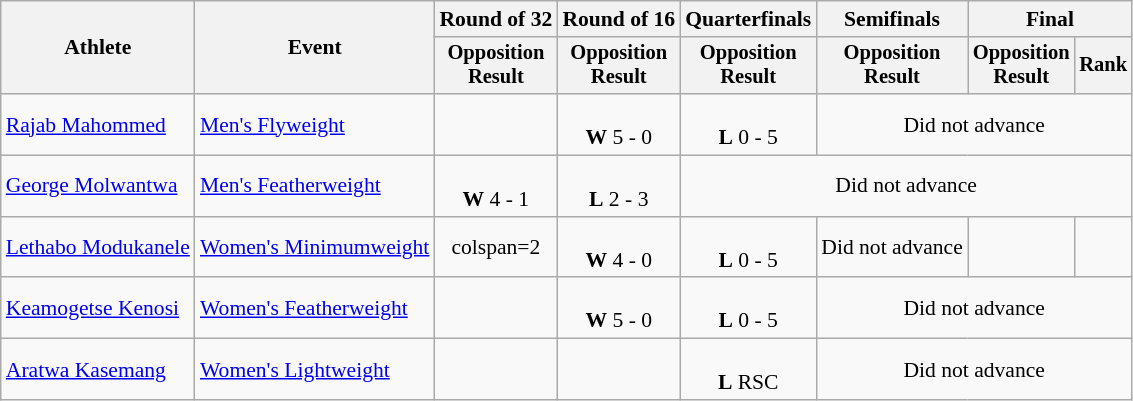<table class="wikitable" style="font-size:90%; text-align:center">
<tr>
<th rowspan=2>Athlete</th>
<th rowspan=2>Event</th>
<th>Round of 32</th>
<th>Round of 16</th>
<th>Quarterfinals</th>
<th>Semifinals</th>
<th colspan=2>Final</th>
</tr>
<tr style="font-size:95%">
<th>Opposition<br>Result</th>
<th>Opposition<br>Result</th>
<th>Opposition<br>Result</th>
<th>Opposition<br>Result</th>
<th>Opposition<br>Result</th>
<th>Rank</th>
</tr>
<tr>
<td align=left><a href='#'>Rajab Mahommed</a></td>
<td align=left><a href='#'>Men's Flyweight</a></td>
<td></td>
<td><br><strong>W</strong> 5 - 0</td>
<td><br><strong>L</strong> 0 - 5</td>
<td colspan=3>Did not advance</td>
</tr>
<tr>
<td align=left><a href='#'>George Molwantwa</a></td>
<td align=left><a href='#'>Men's Featherweight</a></td>
<td><br><strong>W</strong> 4 - 1</td>
<td><br><strong>L</strong> 2 - 3</td>
<td colspan=4>Did not advance</td>
</tr>
<tr>
<td align=left><a href='#'>Lethabo Modukanele</a></td>
<td align=left><a href='#'>Women's Minimumweight</a></td>
<td>colspan=2 </td>
<td><br><strong>W</strong> 4 - 0</td>
<td><br><strong>L</strong> 0 - 5</td>
<td>Did not advance</td>
<td></td>
</tr>
<tr>
<td align=left><a href='#'>Keamogetse Kenosi</a></td>
<td align=left><a href='#'>Women's Featherweight</a></td>
<td></td>
<td><br><strong>W</strong> 5 - 0</td>
<td><br><strong>L</strong> 0 - 5</td>
<td colspan=3>Did not advance</td>
</tr>
<tr>
<td align=left><a href='#'>Aratwa Kasemang</a></td>
<td align=left><a href='#'>Women's Lightweight</a></td>
<td></td>
<td></td>
<td><br><strong>L</strong> RSC</td>
<td colspan=3>Did not advance</td>
</tr>
</table>
